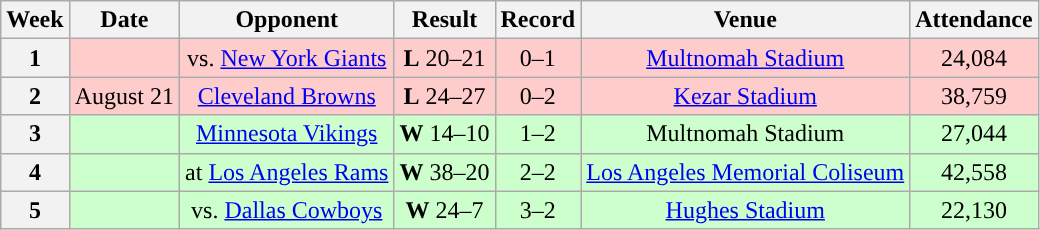<table class="wikitable" style="text-align:center">
<tr>
<th>Week</th>
<th>Date</th>
<th>Opponent</th>
<th>Result</th>
<th>Record</th>
<th>Venue</th>
<th>Attendance</th>
</tr>
<tr style="background:#fcc">
<th>1</th>
<td></td>
<td>vs. <a href='#'>New York Giants</a></td>
<td><strong>L</strong> 20–21</td>
<td>0–1</td>
<td><a href='#'>Multnomah Stadium</a></td>
<td>24,084</td>
</tr>
<tr style="background:#fcc">
<th>2</th>
<td>August 21</td>
<td><a href='#'>Cleveland Browns</a></td>
<td><strong>L</strong> 24–27</td>
<td>0–2</td>
<td><a href='#'>Kezar Stadium</a></td>
<td>38,759</td>
</tr>
<tr style="background:#cfc">
<th>3</th>
<td></td>
<td><a href='#'>Minnesota Vikings</a></td>
<td><strong>W</strong> 14–10</td>
<td>1–2</td>
<td>Multnomah Stadium</td>
<td>27,044</td>
</tr>
<tr style="background:#cfc">
<th>4</th>
<td></td>
<td>at <a href='#'>Los Angeles Rams</a></td>
<td><strong>W</strong> 38–20</td>
<td>2–2</td>
<td><a href='#'>Los Angeles Memorial Coliseum</a></td>
<td>42,558</td>
</tr>
<tr style="background:#cfc">
<th>5</th>
<td></td>
<td>vs. <a href='#'>Dallas Cowboys</a></td>
<td><strong>W</strong> 24–7</td>
<td>3–2</td>
<td><a href='#'>Hughes Stadium</a></td>
<td>22,130</td>
</tr>
</table>
